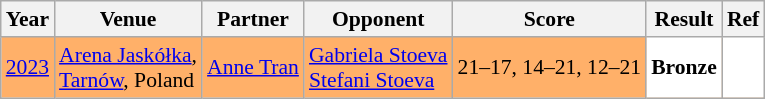<table class="sortable wikitable" style="font-size: 90%;">
<tr>
<th>Year</th>
<th>Venue</th>
<th>Partner</th>
<th>Opponent</th>
<th>Score</th>
<th>Result</th>
<th>Ref</th>
</tr>
<tr style="background:#FFB069">
<td align="center"><a href='#'>2023</a></td>
<td align="left"><a href='#'>Arena Jaskółka</a>,<br><a href='#'>Tarnów</a>, Poland</td>
<td align="left"> <a href='#'>Anne Tran</a></td>
<td align="left"> <a href='#'>Gabriela Stoeva</a><br> <a href='#'>Stefani Stoeva</a></td>
<td align="left">21–17, 14–21, 12–21</td>
<td style="text-align:left; background:white"> <strong>Bronze</strong></td>
<td style="text-align:center; background:white"></td>
</tr>
</table>
